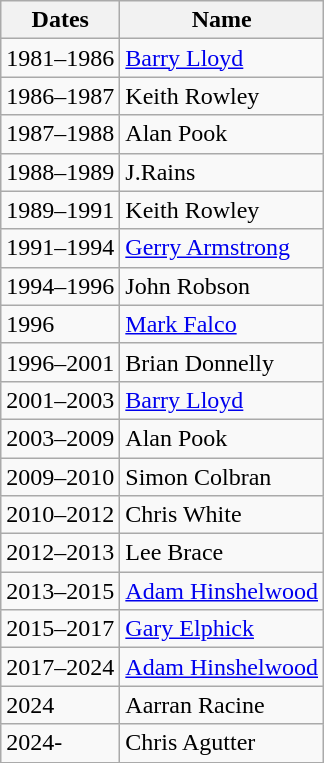<table class="wikitable">
<tr>
<th>Dates</th>
<th>Name</th>
</tr>
<tr>
<td>1981–1986</td>
<td> <a href='#'>Barry Lloyd</a></td>
</tr>
<tr>
<td>1986–1987</td>
<td> Keith Rowley</td>
</tr>
<tr>
<td>1987–1988</td>
<td> Alan Pook</td>
</tr>
<tr>
<td>1988–1989</td>
<td> J.Rains</td>
</tr>
<tr>
<td>1989–1991</td>
<td> Keith Rowley</td>
</tr>
<tr>
<td>1991–1994</td>
<td> <a href='#'>Gerry Armstrong</a></td>
</tr>
<tr>
<td>1994–1996</td>
<td> John Robson</td>
</tr>
<tr>
<td>1996</td>
<td> <a href='#'>Mark Falco</a></td>
</tr>
<tr>
<td>1996–2001</td>
<td> Brian Donnelly</td>
</tr>
<tr>
<td>2001–2003</td>
<td> <a href='#'>Barry Lloyd</a></td>
</tr>
<tr>
<td>2003–2009</td>
<td> Alan Pook</td>
</tr>
<tr>
<td>2009–2010</td>
<td> Simon Colbran</td>
</tr>
<tr>
<td>2010–2012</td>
<td> Chris White</td>
</tr>
<tr>
<td>2012–2013</td>
<td> Lee Brace</td>
</tr>
<tr>
<td>2013–2015</td>
<td> <a href='#'>Adam Hinshelwood</a></td>
</tr>
<tr>
<td>2015–2017</td>
<td> <a href='#'>Gary Elphick</a></td>
</tr>
<tr>
<td>2017–2024</td>
<td> <a href='#'>Adam Hinshelwood</a></td>
</tr>
<tr>
<td>2024</td>
<td> Aarran Racine</td>
</tr>
<tr>
<td>2024-</td>
<td> Chris Agutter</td>
</tr>
</table>
